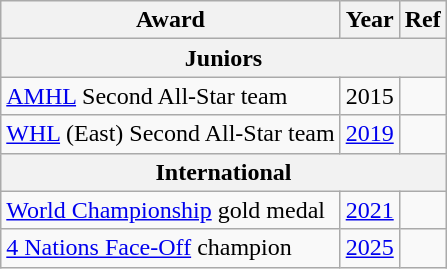<table class="wikitable">
<tr>
<th>Award</th>
<th>Year</th>
<th>Ref</th>
</tr>
<tr>
<th colspan="3">Juniors</th>
</tr>
<tr>
<td><a href='#'>AMHL</a> Second All-Star team</td>
<td>2015</td>
<td></td>
</tr>
<tr>
<td><a href='#'>WHL</a> (East) Second All-Star team</td>
<td><a href='#'>2019</a></td>
<td></td>
</tr>
<tr>
<th colspan="3">International</th>
</tr>
<tr>
<td><a href='#'>World Championship</a> gold medal</td>
<td><a href='#'>2021</a></td>
<td></td>
</tr>
<tr>
<td><a href='#'>4 Nations Face-Off</a> champion</td>
<td><a href='#'>2025</a></td>
<td></td>
</tr>
</table>
